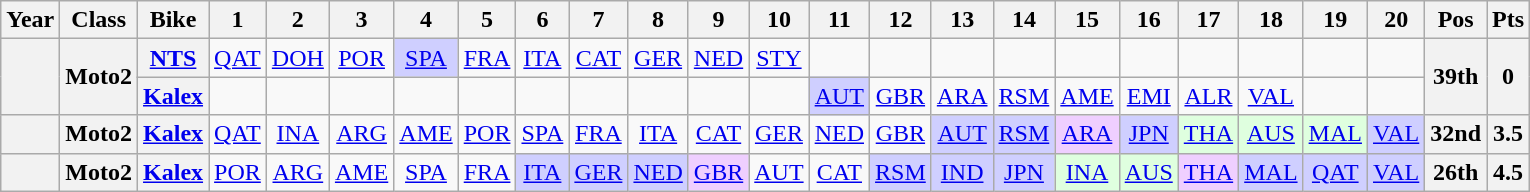<table class="wikitable" style="text-align:center">
<tr>
<th>Year</th>
<th>Class</th>
<th>Bike</th>
<th>1</th>
<th>2</th>
<th>3</th>
<th>4</th>
<th>5</th>
<th>6</th>
<th>7</th>
<th>8</th>
<th>9</th>
<th>10</th>
<th>11</th>
<th>12</th>
<th>13</th>
<th>14</th>
<th>15</th>
<th>16</th>
<th>17</th>
<th>18</th>
<th>19</th>
<th>20</th>
<th>Pos</th>
<th>Pts</th>
</tr>
<tr>
<th rowspan=2></th>
<th rowspan=2>Moto2</th>
<th><a href='#'>NTS</a></th>
<td><a href='#'>QAT</a></td>
<td><a href='#'>DOH</a></td>
<td><a href='#'>POR</a></td>
<td bgcolor=#cfcfff><a href='#'>SPA</a><br></td>
<td><a href='#'>FRA</a></td>
<td><a href='#'>ITA</a></td>
<td><a href='#'>CAT</a></td>
<td><a href='#'>GER</a></td>
<td><a href='#'>NED</a></td>
<td><a href='#'>STY</a></td>
<td></td>
<td></td>
<td></td>
<td></td>
<td></td>
<td></td>
<td></td>
<td></td>
<td></td>
<td></td>
<th rowspan=2>39th</th>
<th rowspan=2>0</th>
</tr>
<tr>
<th><a href='#'>Kalex</a></th>
<td></td>
<td></td>
<td></td>
<td></td>
<td></td>
<td></td>
<td></td>
<td></td>
<td></td>
<td></td>
<td bgcolor=#cfcfff><a href='#'>AUT</a><br></td>
<td><a href='#'>GBR</a></td>
<td><a href='#'>ARA</a></td>
<td><a href='#'>RSM</a></td>
<td><a href='#'>AME</a></td>
<td><a href='#'>EMI</a></td>
<td><a href='#'>ALR</a></td>
<td><a href='#'>VAL</a></td>
<td></td>
<td></td>
</tr>
<tr>
<th></th>
<th>Moto2</th>
<th><a href='#'>Kalex</a></th>
<td><a href='#'>QAT</a></td>
<td><a href='#'>INA</a></td>
<td><a href='#'>ARG</a></td>
<td><a href='#'>AME</a></td>
<td><a href='#'>POR</a></td>
<td><a href='#'>SPA</a></td>
<td><a href='#'>FRA</a></td>
<td><a href='#'>ITA</a></td>
<td><a href='#'>CAT</a></td>
<td><a href='#'>GER</a></td>
<td><a href='#'>NED</a></td>
<td><a href='#'>GBR</a></td>
<td bgcolor=#cfcfff><a href='#'>AUT</a><br></td>
<td bgcolor=#cfcfff><a href='#'>RSM</a><br></td>
<td bgcolor=#efcfff><a href='#'>ARA</a><br></td>
<td bgcolor=#cfcfff><a href='#'>JPN</a><br></td>
<td bgcolor=#dfffdf><a href='#'>THA</a><br></td>
<td bgcolor=#dfffdf><a href='#'>AUS</a><br></td>
<td bgcolor=#dfffdf><a href='#'>MAL</a><br></td>
<td bgcolor=#cfcfff><a href='#'>VAL</a><br></td>
<th>32nd</th>
<th>3.5</th>
</tr>
<tr>
<th></th>
<th>Moto2</th>
<th><a href='#'>Kalex</a></th>
<td><a href='#'>POR</a></td>
<td><a href='#'>ARG</a></td>
<td><a href='#'>AME</a></td>
<td><a href='#'>SPA</a></td>
<td><a href='#'>FRA</a></td>
<td bgcolor=#cfcfff><a href='#'>ITA</a><br></td>
<td bgcolor=#cfcfff><a href='#'>GER</a><br></td>
<td bgcolor=#cfcfff><a href='#'>NED</a><br></td>
<td bgcolor=#efcfff><a href='#'>GBR</a><br></td>
<td><a href='#'>AUT</a></td>
<td><a href='#'>CAT</a></td>
<td bgcolor=#cfcfff><a href='#'>RSM</a><br></td>
<td bgcolor=#cfcfff><a href='#'>IND</a><br></td>
<td bgcolor=#cfcfff><a href='#'>JPN</a><br></td>
<td bgcolor=#dfffdf><a href='#'>INA</a><br></td>
<td bgcolor=#dfffdf><a href='#'>AUS</a><br></td>
<td bgcolor=#efcfff><a href='#'>THA</a><br></td>
<td bgcolor=#cfcfff><a href='#'>MAL</a><br></td>
<td bgcolor=#cfcfff><a href='#'>QAT</a><br></td>
<td bgcolor=#cfcfff><a href='#'>VAL</a><br></td>
<th>26th</th>
<th>4.5</th>
</tr>
</table>
